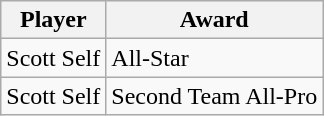<table class="wikitable">
<tr>
<th>Player</th>
<th>Award</th>
</tr>
<tr>
<td>Scott Self</td>
<td>All-Star</td>
</tr>
<tr>
<td>Scott Self</td>
<td>Second Team All-Pro</td>
</tr>
</table>
